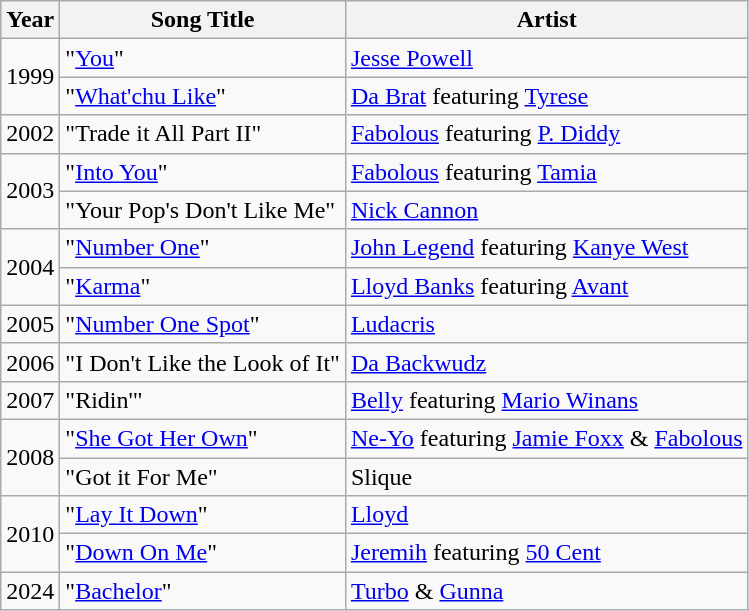<table class="wikitable sortable">
<tr>
<th>Year</th>
<th>Song Title</th>
<th>Artist</th>
</tr>
<tr>
<td rowspan=2>1999</td>
<td>"<a href='#'>You</a>"</td>
<td><a href='#'>Jesse Powell</a></td>
</tr>
<tr>
<td>"<a href='#'>What'chu Like</a>"</td>
<td><a href='#'>Da Brat</a> featuring <a href='#'>Tyrese</a></td>
</tr>
<tr>
<td>2002</td>
<td>"Trade it All Part II"</td>
<td><a href='#'>Fabolous</a> featuring <a href='#'>P. Diddy</a></td>
</tr>
<tr>
<td rowspan=2>2003</td>
<td>"<a href='#'>Into You</a>"</td>
<td><a href='#'>Fabolous</a> featuring <a href='#'>Tamia</a></td>
</tr>
<tr>
<td>"Your Pop's Don't Like Me"</td>
<td><a href='#'>Nick Cannon</a></td>
</tr>
<tr>
<td rowspan=2>2004</td>
<td>"<a href='#'>Number One</a>"</td>
<td><a href='#'>John Legend</a> featuring <a href='#'>Kanye West</a></td>
</tr>
<tr>
<td>"<a href='#'>Karma</a>"</td>
<td><a href='#'>Lloyd Banks</a> featuring <a href='#'>Avant</a></td>
</tr>
<tr>
<td>2005</td>
<td>"<a href='#'>Number One Spot</a>"</td>
<td><a href='#'>Ludacris</a></td>
</tr>
<tr>
<td>2006</td>
<td>"I Don't Like the Look of It"</td>
<td><a href='#'>Da Backwudz</a></td>
</tr>
<tr>
<td>2007</td>
<td>"Ridin'"</td>
<td><a href='#'>Belly</a> featuring <a href='#'>Mario Winans</a></td>
</tr>
<tr>
<td rowspan=2>2008</td>
<td>"<a href='#'>She Got Her Own</a>"</td>
<td><a href='#'>Ne-Yo</a> featuring <a href='#'>Jamie Foxx</a> & <a href='#'>Fabolous</a></td>
</tr>
<tr>
<td>"Got it For Me"</td>
<td>Slique</td>
</tr>
<tr>
<td rowspan=2>2010</td>
<td>"<a href='#'>Lay It Down</a>"</td>
<td><a href='#'>Lloyd</a></td>
</tr>
<tr>
<td>"<a href='#'>Down On Me</a>"</td>
<td><a href='#'>Jeremih</a> featuring <a href='#'>50 Cent</a></td>
</tr>
<tr>
<td>2024</td>
<td>"<a href='#'>Bachelor</a>"</td>
<td><a href='#'>Turbo</a> & <a href='#'>Gunna</a></td>
</tr>
</table>
